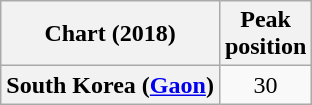<table class="wikitable plainrowheaders sortable" style="text-align:center;">
<tr>
<th scope="col">Chart (2018)</th>
<th scope="col">Peak<br>position</th>
</tr>
<tr>
<th scope="row">South Korea (<a href='#'>Gaon</a>)</th>
<td>30</td>
</tr>
</table>
